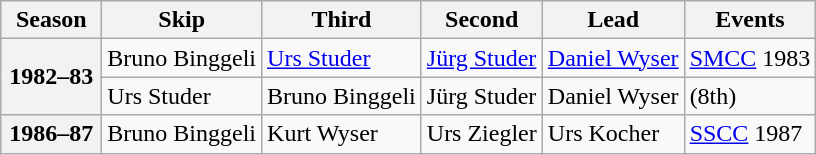<table class="wikitable">
<tr>
<th scope="col" width=60>Season</th>
<th scope="col">Skip</th>
<th scope="col">Third</th>
<th scope="col">Second</th>
<th scope="col">Lead</th>
<th scope="col">Events</th>
</tr>
<tr>
<th scope="row" rowspan="2">1982–83</th>
<td>Bruno Binggeli</td>
<td><a href='#'>Urs Studer</a></td>
<td><a href='#'>Jürg Studer</a></td>
<td><a href='#'>Daniel Wyser</a></td>
<td><a href='#'>SMCC</a> 1983 </td>
</tr>
<tr>
<td>Urs Studer</td>
<td>Bruno Binggeli</td>
<td>Jürg Studer</td>
<td>Daniel Wyser</td>
<td> (8th)</td>
</tr>
<tr>
<th scope="row">1986–87</th>
<td>Bruno Binggeli</td>
<td>Kurt Wyser</td>
<td>Urs Ziegler</td>
<td>Urs Kocher</td>
<td><a href='#'>SSCC</a> 1987 </td>
</tr>
</table>
